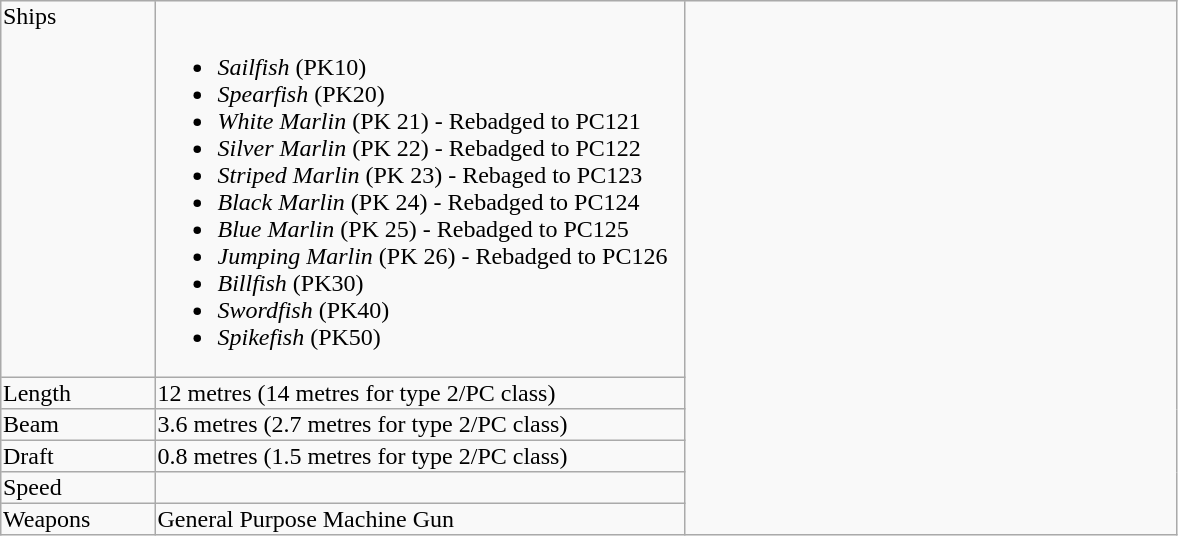<table align="left" border="1" style="background: #F9F9F9; border: 1px solid #AAA; border-collapse: collapse">
<tr>
<td valign="top" width="100">Ships</td>
<td valign="top" width="350"><br><ul><li><em>Sailfish</em> (PK10)</li><li><em>Spearfish</em> (PK20)</li><li><em>White Marlin</em> (PK 21) - Rebadged to PC121</li><li><em>Silver Marlin</em> (PK 22) - Rebadged to PC122</li><li><em>Striped Marlin</em> (PK 23) - Rebaged to PC123</li><li><em>Black Marlin</em> (PK 24) - Rebadged to PC124</li><li><em>Blue Marlin</em> (PK 25) - Rebadged to PC125</li><li><em>Jumping Marlin</em> (PK 26) - Rebadged to PC126</li><li><em>Billfish</em> (PK30)</li><li><em>Swordfish</em> (PK40)</li><li><em>Spikefish</em> (PK50)</li></ul></td>
<td rowspan="6" width="325"></td>
</tr>
<tr>
<td valign="top" width="100">Length</td>
<td valign="top" width="350">12 metres (14 metres for type 2/PC class)</td>
</tr>
<tr>
<td valign="top" width="100">Beam</td>
<td valign="top" width="350">3.6 metres (2.7 metres for type 2/PC class)</td>
</tr>
<tr>
<td valign="top" width="100">Draft</td>
<td valign="top" width="350">0.8 metres (1.5 metres for type 2/PC class)</td>
</tr>
<tr>
<td valign="top" width="100">Speed</td>
<td valign="top" width="350"></td>
</tr>
<tr>
<td valign="top" width="100">Weapons</td>
<td valign="top" width="350">General Purpose Machine Gun</td>
</tr>
</table>
